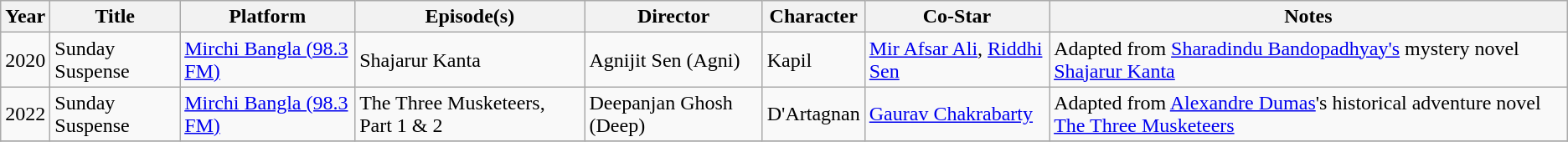<table class="wikitable sortable">
<tr>
<th>Year</th>
<th>Title</th>
<th>Platform</th>
<th>Episode(s)</th>
<th>Director</th>
<th>Character</th>
<th>Co-Star</th>
<th>Notes</th>
</tr>
<tr>
<td>2020</td>
<td>Sunday Suspense</td>
<td><a href='#'>Mirchi Bangla (98.3 FM)</a></td>
<td>Shajarur Kanta</td>
<td>Agnijit Sen (Agni)</td>
<td>Kapil</td>
<td><a href='#'>Mir Afsar Ali</a>, <a href='#'>Riddhi Sen</a></td>
<td>Adapted from <a href='#'>Sharadindu Bandopadhyay's</a> mystery novel <a href='#'>Shajarur Kanta</a></td>
</tr>
<tr>
<td>2022</td>
<td>Sunday Suspense</td>
<td><a href='#'>Mirchi Bangla (98.3 FM)</a></td>
<td>The Three Musketeers, Part 1 & 2</td>
<td>Deepanjan Ghosh (Deep)</td>
<td>D'Artagnan</td>
<td><a href='#'>Gaurav Chakrabarty</a></td>
<td>Adapted from <a href='#'>Alexandre Dumas</a>'s historical adventure novel <a href='#'>The Three Musketeers</a></td>
</tr>
<tr>
</tr>
</table>
